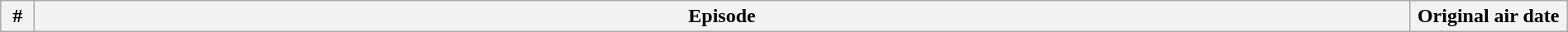<table class="wikitable plainrowheaders" style="width:100%; margin:auto;">
<tr>
<th width="20">#</th>
<th>Episode</th>
<th width="120">Original air date<br>






</th>
</tr>
</table>
